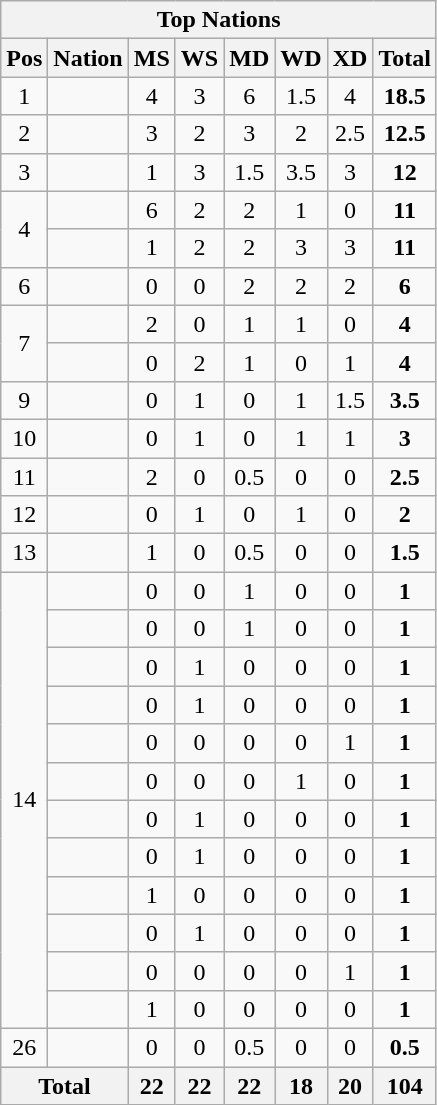<table class="wikitable" style="text-align:center">
<tr>
<th colspan="10">Top Nations</th>
</tr>
<tr>
<th>Pos</th>
<th>Nation</th>
<th>MS</th>
<th>WS</th>
<th>MD</th>
<th>WD</th>
<th>XD</th>
<th>Total</th>
</tr>
<tr>
<td>1</td>
<td align="left"><strong></strong></td>
<td>4</td>
<td>3</td>
<td>6</td>
<td>1.5</td>
<td>4</td>
<td><strong>18.5</strong></td>
</tr>
<tr>
<td>2</td>
<td align="left"></td>
<td>3</td>
<td>2</td>
<td>3</td>
<td>2</td>
<td>2.5</td>
<td><strong>12.5</strong></td>
</tr>
<tr>
<td>3</td>
<td align="left"></td>
<td>1</td>
<td>3</td>
<td>1.5</td>
<td>3.5</td>
<td>3</td>
<td><strong>12</strong></td>
</tr>
<tr>
<td rowspan=2>4</td>
<td align="left"></td>
<td>6</td>
<td>2</td>
<td>2</td>
<td>1</td>
<td>0</td>
<td><strong>11</strong></td>
</tr>
<tr>
<td align="left"></td>
<td>1</td>
<td>2</td>
<td>2</td>
<td>3</td>
<td>3</td>
<td><strong>11</strong></td>
</tr>
<tr>
<td>6</td>
<td align="left"></td>
<td>0</td>
<td>0</td>
<td>2</td>
<td>2</td>
<td>2</td>
<td><strong>6</strong></td>
</tr>
<tr>
<td rowspan=2>7</td>
<td align="left"></td>
<td>2</td>
<td>0</td>
<td>1</td>
<td>1</td>
<td>0</td>
<td><strong>4</strong></td>
</tr>
<tr>
<td align="left"></td>
<td>0</td>
<td>2</td>
<td>1</td>
<td>0</td>
<td>1</td>
<td><strong>4</strong></td>
</tr>
<tr>
<td>9</td>
<td align="left"></td>
<td>0</td>
<td>1</td>
<td>0</td>
<td>1</td>
<td>1.5</td>
<td><strong>3.5</strong></td>
</tr>
<tr>
<td>10</td>
<td align="left"></td>
<td>0</td>
<td>1</td>
<td>0</td>
<td>1</td>
<td>1</td>
<td><strong>3</strong></td>
</tr>
<tr>
<td>11</td>
<td align="left"></td>
<td>2</td>
<td>0</td>
<td>0.5</td>
<td>0</td>
<td>0</td>
<td><strong>2.5</strong></td>
</tr>
<tr>
<td>12</td>
<td align="left"></td>
<td>0</td>
<td>1</td>
<td>0</td>
<td>1</td>
<td>0</td>
<td><strong>2</strong></td>
</tr>
<tr>
<td>13</td>
<td align="left"></td>
<td>1</td>
<td>0</td>
<td>0.5</td>
<td>0</td>
<td>0</td>
<td><strong>1.5</strong></td>
</tr>
<tr>
<td rowspan=12>14</td>
<td align="left"></td>
<td>0</td>
<td>0</td>
<td>1</td>
<td>0</td>
<td>0</td>
<td><strong>1</strong></td>
</tr>
<tr>
<td align="left"></td>
<td>0</td>
<td>0</td>
<td>1</td>
<td>0</td>
<td>0</td>
<td><strong>1</strong></td>
</tr>
<tr>
<td align="left"></td>
<td>0</td>
<td>1</td>
<td>0</td>
<td>0</td>
<td>0</td>
<td><strong>1</strong></td>
</tr>
<tr>
<td align="left"></td>
<td>0</td>
<td>1</td>
<td>0</td>
<td>0</td>
<td>0</td>
<td><strong>1</strong></td>
</tr>
<tr>
<td align="left"></td>
<td>0</td>
<td>0</td>
<td>0</td>
<td>0</td>
<td>1</td>
<td><strong>1</strong></td>
</tr>
<tr>
<td align="left"></td>
<td>0</td>
<td>0</td>
<td>0</td>
<td>1</td>
<td>0</td>
<td><strong>1</strong></td>
</tr>
<tr>
<td align="left"></td>
<td>0</td>
<td>1</td>
<td>0</td>
<td>0</td>
<td>0</td>
<td><strong>1</strong></td>
</tr>
<tr>
<td align="left"></td>
<td>0</td>
<td>1</td>
<td>0</td>
<td>0</td>
<td>0</td>
<td><strong>1</strong></td>
</tr>
<tr>
<td align="left"></td>
<td>1</td>
<td>0</td>
<td>0</td>
<td>0</td>
<td>0</td>
<td><strong>1</strong></td>
</tr>
<tr>
<td align="left"></td>
<td>0</td>
<td>1</td>
<td>0</td>
<td>0</td>
<td>0</td>
<td><strong>1</strong></td>
</tr>
<tr>
<td align="left"></td>
<td>0</td>
<td>0</td>
<td>0</td>
<td>0</td>
<td>1</td>
<td><strong>1</strong></td>
</tr>
<tr>
<td align="left"></td>
<td>1</td>
<td>0</td>
<td>0</td>
<td>0</td>
<td>0</td>
<td><strong>1</strong></td>
</tr>
<tr>
<td>26</td>
<td align="left"></td>
<td>0</td>
<td>0</td>
<td>0.5</td>
<td>0</td>
<td>0</td>
<td><strong>0.5</strong></td>
</tr>
<tr>
<th colspan="2">Total</th>
<th>22</th>
<th>22</th>
<th>22</th>
<th>18</th>
<th>20</th>
<th>104</th>
</tr>
</table>
